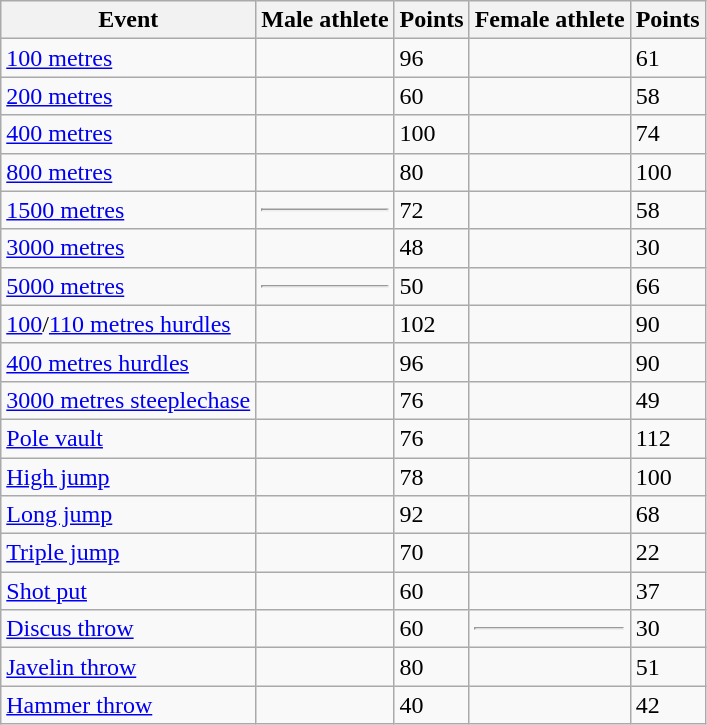<table class="wikitable sortable">
<tr>
<th>Event</th>
<th>Male athlete</th>
<th>Points</th>
<th>Female athlete</th>
<th>Points</th>
</tr>
<tr>
<td><a href='#'>100 metres</a></td>
<td></td>
<td>96</td>
<td></td>
<td>61</td>
</tr>
<tr>
<td><a href='#'>200 metres</a></td>
<td></td>
<td>60</td>
<td></td>
<td>58</td>
</tr>
<tr>
<td><a href='#'>400 metres</a></td>
<td></td>
<td>100</td>
<td></td>
<td>74</td>
</tr>
<tr>
<td><a href='#'>800 metres</a></td>
<td></td>
<td>80</td>
<td></td>
<td>100</td>
</tr>
<tr>
<td><a href='#'>1500 metres</a></td>
<td><hr></td>
<td>72</td>
<td></td>
<td>58</td>
</tr>
<tr>
<td><a href='#'>3000 metres</a></td>
<td></td>
<td>48</td>
<td></td>
<td>30</td>
</tr>
<tr>
<td><a href='#'>5000 metres</a></td>
<td><hr></td>
<td>50</td>
<td></td>
<td>66</td>
</tr>
<tr>
<td><a href='#'>100</a>/<a href='#'>110 metres hurdles</a></td>
<td></td>
<td>102</td>
<td></td>
<td>90</td>
</tr>
<tr>
<td><a href='#'>400 metres hurdles</a></td>
<td></td>
<td>96</td>
<td></td>
<td>90</td>
</tr>
<tr>
<td><a href='#'>3000 metres steeplechase</a></td>
<td></td>
<td>76</td>
<td></td>
<td>49</td>
</tr>
<tr>
<td><a href='#'>Pole vault</a></td>
<td></td>
<td>76</td>
<td></td>
<td>112</td>
</tr>
<tr>
<td><a href='#'>High jump</a></td>
<td></td>
<td>78</td>
<td></td>
<td>100</td>
</tr>
<tr>
<td><a href='#'>Long jump</a></td>
<td></td>
<td>92</td>
<td></td>
<td>68</td>
</tr>
<tr>
<td><a href='#'>Triple jump</a></td>
<td></td>
<td>70</td>
<td></td>
<td>22</td>
</tr>
<tr>
<td><a href='#'>Shot put</a></td>
<td></td>
<td>60</td>
<td></td>
<td>37</td>
</tr>
<tr>
<td><a href='#'>Discus throw</a></td>
<td></td>
<td>60</td>
<td><hr></td>
<td>30</td>
</tr>
<tr>
<td><a href='#'>Javelin throw</a></td>
<td></td>
<td>80</td>
<td></td>
<td>51</td>
</tr>
<tr>
<td><a href='#'>Hammer throw</a></td>
<td></td>
<td>40</td>
<td></td>
<td>42</td>
</tr>
</table>
